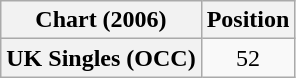<table class="wikitable plainrowheaders" style="text-align:center">
<tr>
<th>Chart (2006)</th>
<th>Position</th>
</tr>
<tr>
<th scope="row">UK Singles (OCC)</th>
<td>52</td>
</tr>
</table>
